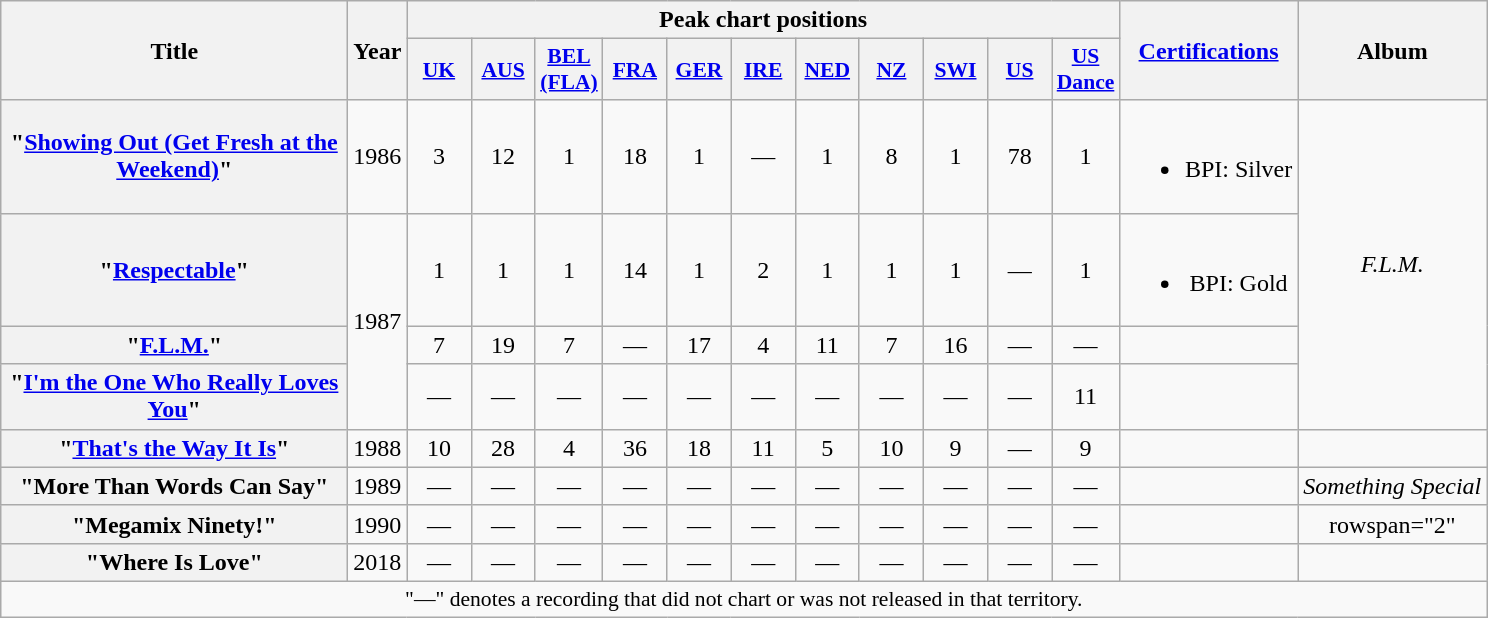<table class="wikitable plainrowheaders" style="text-align:center;">
<tr>
<th scope="col" rowspan="2" style="width:14em;">Title</th>
<th scope="col" rowspan="2">Year</th>
<th scope="col" colspan="11">Peak chart positions</th>
<th scope="col" rowspan="2"><a href='#'>Certifications</a></th>
<th scope="col" rowspan="2">Album</th>
</tr>
<tr>
<th scope="col" style="width:2.5em;font-size:90%;"><a href='#'>UK</a><br></th>
<th scope="col" style="width:2.5em;font-size:90%;"><a href='#'>AUS</a><br></th>
<th scope="col" style="width:2.5em;font-size:90%;"><a href='#'>BEL<br>(FLA)</a><br></th>
<th scope="col" style="width:2.5em;font-size:90%;"><a href='#'>FRA</a><br></th>
<th scope="col" style="width:2.5em;font-size:90%;"><a href='#'>GER</a><br></th>
<th scope="col" style="width:2.5em;font-size:90%;"><a href='#'>IRE</a><br></th>
<th scope="col" style="width:2.5em;font-size:90%;"><a href='#'>NED</a><br></th>
<th scope="col" style="width:2.5em;font-size:90%;"><a href='#'>NZ</a><br></th>
<th scope="col" style="width:2.5em;font-size:90%;"><a href='#'>SWI</a><br></th>
<th scope="col" style="width:2.5em;font-size:90%;"><a href='#'>US</a><br></th>
<th scope="col" style="width:2.5em;font-size:90%;"><a href='#'>US Dance</a><br></th>
</tr>
<tr>
<th scope="row">"<a href='#'>Showing Out (Get Fresh at the Weekend)</a>"</th>
<td>1986</td>
<td>3</td>
<td>12</td>
<td>1</td>
<td>18</td>
<td>1</td>
<td>—</td>
<td>1</td>
<td>8</td>
<td>1</td>
<td>78</td>
<td>1</td>
<td><br><ul><li>BPI: Silver</li></ul></td>
<td rowspan="4"><em>F.L.M.</em></td>
</tr>
<tr>
<th scope="row">"<a href='#'>Respectable</a>"</th>
<td rowspan="3">1987</td>
<td>1</td>
<td>1</td>
<td>1</td>
<td>14</td>
<td>1</td>
<td>2</td>
<td>1</td>
<td>1</td>
<td>1</td>
<td>—</td>
<td>1</td>
<td><br><ul><li>BPI: Gold</li></ul></td>
</tr>
<tr>
<th scope="row">"<a href='#'>F.L.M.</a>"</th>
<td>7</td>
<td>19</td>
<td>7</td>
<td>—</td>
<td>17</td>
<td>4</td>
<td>11</td>
<td>7</td>
<td>16</td>
<td>—</td>
<td>—</td>
<td></td>
</tr>
<tr>
<th scope="row">"<a href='#'>I'm the One Who Really Loves You</a>"<br></th>
<td>—</td>
<td>—</td>
<td>—</td>
<td>—</td>
<td>—</td>
<td>—</td>
<td>—</td>
<td>—</td>
<td>—</td>
<td>—</td>
<td>11</td>
<td></td>
</tr>
<tr>
<th scope="row">"<a href='#'>That's the Way It Is</a>"</th>
<td>1988</td>
<td>10</td>
<td>28</td>
<td>4</td>
<td>36</td>
<td>18</td>
<td>11</td>
<td>5</td>
<td>10</td>
<td>9</td>
<td>—</td>
<td>9</td>
<td></td>
<td></td>
</tr>
<tr>
<th scope="row">"More Than Words Can Say"<br></th>
<td>1989</td>
<td>—</td>
<td>—</td>
<td>—</td>
<td>—</td>
<td>—</td>
<td>—</td>
<td>—</td>
<td>—</td>
<td>—</td>
<td>—</td>
<td>—</td>
<td></td>
<td><em>Something Special</em></td>
</tr>
<tr>
<th scope="row">"Megamix Ninety!"<br></th>
<td>1990</td>
<td>—</td>
<td>—</td>
<td>—</td>
<td>—</td>
<td>—</td>
<td>—</td>
<td>—</td>
<td>—</td>
<td>—</td>
<td>—</td>
<td>—</td>
<td></td>
<td>rowspan="2" </td>
</tr>
<tr>
<th scope="row">"Where Is Love"</th>
<td>2018</td>
<td>—</td>
<td>—</td>
<td>—</td>
<td>—</td>
<td>—</td>
<td>—</td>
<td>—</td>
<td>—</td>
<td>—</td>
<td>—</td>
<td>—</td>
<td></td>
</tr>
<tr>
<td colspan="17" style="font-size:90%">"—" denotes a recording that did not chart or was not released in that territory.</td>
</tr>
</table>
